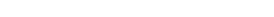<table style="width:22%; text-align:center;">
<tr style="color:white;">
<td style="background:"><strong>15</strong></td>
<td style="background:"><strong>1</strong></td>
<td style="background:"><strong>19</strong></td>
</tr>
</table>
